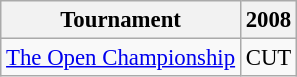<table class="wikitable" style="font-size:95%;text-align:center;">
<tr>
<th>Tournament</th>
<th>2008</th>
</tr>
<tr>
<td align=left><a href='#'>The Open Championship</a></td>
<td>CUT</td>
</tr>
</table>
